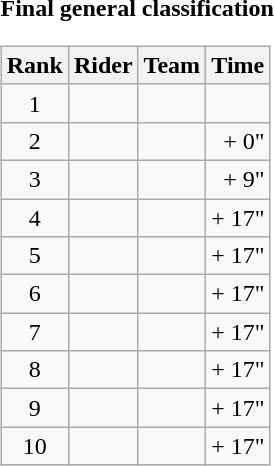<table>
<tr>
<td><strong>Final general classification</strong><br><table class="wikitable">
<tr>
<th scope="col">Rank</th>
<th scope="col">Rider</th>
<th scope="col">Team</th>
<th scope="col">Time</th>
</tr>
<tr>
<td style="text-align:center;">1</td>
<td></td>
<td></td>
<td style="text-align:right;"></td>
</tr>
<tr>
<td style="text-align:center;">2</td>
<td></td>
<td></td>
<td style="text-align:right;">+ 0"</td>
</tr>
<tr>
<td style="text-align:center;">3</td>
<td></td>
<td></td>
<td style="text-align:right;">+ 9"</td>
</tr>
<tr>
<td style="text-align:center;">4</td>
<td></td>
<td></td>
<td style="text-align:right;">+ 17"</td>
</tr>
<tr>
<td style="text-align:center;">5</td>
<td></td>
<td></td>
<td style="text-align:right;">+ 17"</td>
</tr>
<tr>
<td style="text-align:center;">6</td>
<td></td>
<td></td>
<td style="text-align:right;">+ 17"</td>
</tr>
<tr>
<td style="text-align:center;">7</td>
<td></td>
<td></td>
<td style="text-align:right;">+ 17"</td>
</tr>
<tr>
<td style="text-align:center;">8</td>
<td></td>
<td></td>
<td style="text-align:right;">+ 17"</td>
</tr>
<tr>
<td style="text-align:center;">9</td>
<td></td>
<td></td>
<td style="text-align:right;">+ 17"</td>
</tr>
<tr>
<td style="text-align:center;">10</td>
<td></td>
<td></td>
<td style="text-align:right;">+ 17"</td>
</tr>
</table>
</td>
</tr>
</table>
